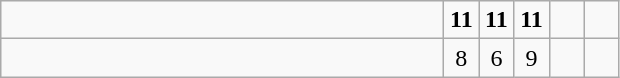<table class="wikitable">
<tr>
<td style="width:18em"></td>
<td align=center style="width:1em"><strong>11</strong></td>
<td align=center style="width:1em"><strong>11</strong></td>
<td align=center style="width:1em"><strong>11</strong></td>
<td align=center style="width:1em"></td>
<td align=center style="width:1em"></td>
</tr>
<tr>
<td style="width:18em"></td>
<td align=center style="width:1em">8</td>
<td align=center style="width:1em">6</td>
<td align=center style="width:1em">9</td>
<td align=center style="width:1em"></td>
<td align=center style="width:1em"></td>
</tr>
</table>
